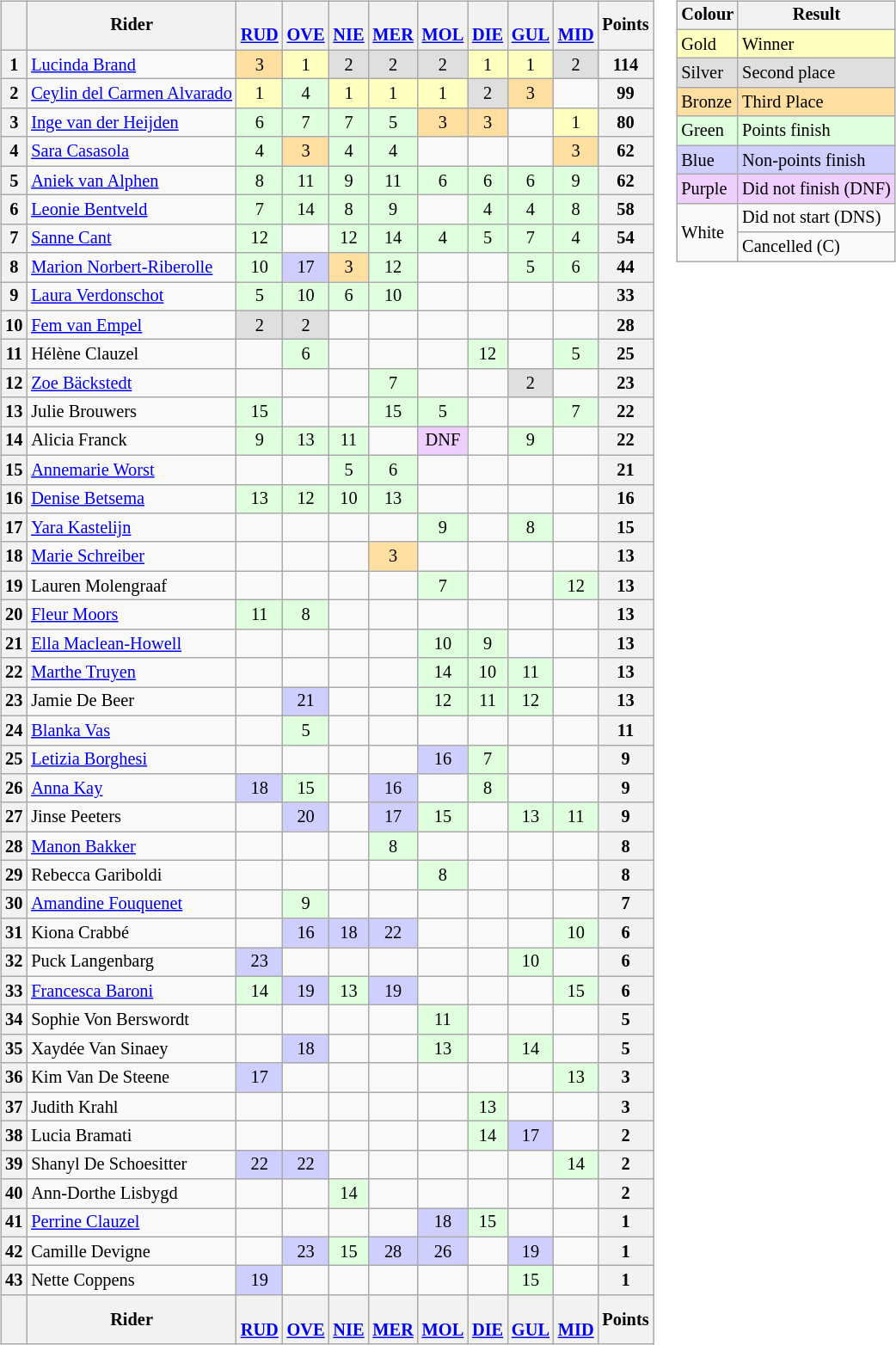<table>
<tr>
<td><br><table class="wikitable" style="font-size:85%; text-align:center">
<tr>
<th></th>
<th>Rider</th>
<th><br><a href='#'>RUD</a></th>
<th><br><a href='#'>OVE</a></th>
<th><br><a href='#'>NIE</a></th>
<th><br><a href='#'>MER</a></th>
<th><br><a href='#'>MOL</a></th>
<th><br><a href='#'>DIE</a></th>
<th><br><a href='#'>GUL</a></th>
<th><br><a href='#'>MID</a></th>
<th>Points</th>
</tr>
<tr>
<th>1</th>
<td align="left"> <a href='#'>Lucinda Brand</a></td>
<td style="background:#ffdf9f;">3</td>
<td style="background:#ffffbf;">1</td>
<td style="background:#dfdfdf;">2</td>
<td style="background:#dfdfdf;">2</td>
<td style="background:#dfdfdf;">2</td>
<td style="background:#ffffbf;">1</td>
<td style="background:#ffffbf;">1</td>
<td style="background:#dfdfdf;">2</td>
<th>114</th>
</tr>
<tr>
<th>2</th>
<td align="left"> <a href='#'>Ceylin del Carmen Alvarado</a></td>
<td style="background:#ffffbf;">1</td>
<td style="background:#dfffdf;">4</td>
<td style="background:#ffffbf;">1</td>
<td style="background:#ffffbf;">1</td>
<td style="background:#ffffbf;">1</td>
<td style="background:#dfdfdf;">2</td>
<td style="background:#ffdf9f;">3</td>
<td></td>
<th>99</th>
</tr>
<tr>
<th>3</th>
<td align="left"> <a href='#'>Inge van der Heijden</a></td>
<td style="background:#dfffdf;">6</td>
<td style="background:#dfffdf;">7</td>
<td style="background:#dfffdf;">7</td>
<td style="background:#dfffdf;">5</td>
<td style="background:#ffdf9f;">3</td>
<td style="background:#ffdf9f;">3</td>
<td></td>
<td style="background:#ffffbf;">1</td>
<th>80</th>
</tr>
<tr>
<th>4</th>
<td align="left"> <a href='#'>Sara Casasola</a></td>
<td style="background:#dfffdf;">4</td>
<td style="background:#ffdf9f;">3</td>
<td style="background:#dfffdf;">4</td>
<td style="background:#dfffdf;">4</td>
<td></td>
<td></td>
<td></td>
<td style="background:#ffdf9f;">3</td>
<th>62</th>
</tr>
<tr>
<th>5</th>
<td align="left"> <a href='#'>Aniek van Alphen</a></td>
<td style="background:#dfffdf;">8</td>
<td style="background:#dfffdf;">11</td>
<td style="background:#dfffdf;">9</td>
<td style="background:#dfffdf;">11</td>
<td style="background:#dfffdf;">6</td>
<td style="background:#dfffdf;">6</td>
<td style="background:#dfffdf;">6</td>
<td style="background:#dfffdf;">9</td>
<th>62</th>
</tr>
<tr>
<th>6</th>
<td align="left"> <a href='#'>Leonie Bentveld</a></td>
<td style="background:#dfffdf;">7</td>
<td style="background:#dfffdf;">14</td>
<td style="background:#dfffdf;">8</td>
<td style="background:#dfffdf;">9</td>
<td></td>
<td style="background:#dfffdf;">4</td>
<td style="background:#dfffdf;">4</td>
<td style="background:#dfffdf;">8</td>
<th>58</th>
</tr>
<tr>
<th>7</th>
<td align="left"> <a href='#'>Sanne Cant</a></td>
<td style="background:#dfffdf;">12</td>
<td></td>
<td style="background:#dfffdf;">12</td>
<td style="background:#dfffdf;">14</td>
<td style="background:#dfffdf;">4</td>
<td style="background:#dfffdf;">5</td>
<td style="background:#dfffdf;">7</td>
<td style="background:#dfffdf;">4</td>
<th>54</th>
</tr>
<tr>
<th>8</th>
<td align="left"> <a href='#'>Marion Norbert-Riberolle</a></td>
<td style="background:#dfffdf;">10</td>
<td style="background:#cfcfff;">17</td>
<td style="background:#ffdf9f;">3</td>
<td style="background:#dfffdf;">12</td>
<td></td>
<td></td>
<td style="background:#dfffdf;">5</td>
<td style="background:#dfffdf;">6</td>
<th>44</th>
</tr>
<tr>
<th>9</th>
<td align="left"> <a href='#'>Laura Verdonschot</a></td>
<td style="background:#dfffdf;">5</td>
<td style="background:#dfffdf;">10</td>
<td style="background:#dfffdf;">6</td>
<td style="background:#dfffdf;">10</td>
<td></td>
<td></td>
<td></td>
<td></td>
<th>33</th>
</tr>
<tr>
<th>10</th>
<td align="left"> <a href='#'>Fem van Empel</a></td>
<td style="background:#dfdfdf;">2</td>
<td style="background:#dfdfdf;">2</td>
<td></td>
<td></td>
<td></td>
<td></td>
<td></td>
<td></td>
<th>28</th>
</tr>
<tr>
<th>11</th>
<td align="left"> Hélène Clauzel</td>
<td></td>
<td style="background:#dfffdf;">6</td>
<td></td>
<td></td>
<td></td>
<td style="background:#dfffdf;">12</td>
<td></td>
<td style="background:#dfffdf;">5</td>
<th>25</th>
</tr>
<tr>
<th>12</th>
<td align="left"> <a href='#'>Zoe Bäckstedt</a></td>
<td></td>
<td></td>
<td></td>
<td style="background:#dfffdf;">7</td>
<td></td>
<td></td>
<td style="background:#dfdfdf;">2</td>
<td></td>
<th>23</th>
</tr>
<tr>
<th>13</th>
<td align="left"> Julie Brouwers</td>
<td style="background:#dfffdf;">15</td>
<td></td>
<td></td>
<td style="background:#dfffdf;">15</td>
<td style="background:#dfffdf;">5</td>
<td></td>
<td></td>
<td style="background:#dfffdf;">7</td>
<th>22</th>
</tr>
<tr>
<th>14</th>
<td align="left"> Alicia Franck</td>
<td style="background:#dfffdf;">9</td>
<td style="background:#dfffdf;">13</td>
<td style="background:#dfffdf;">11</td>
<td></td>
<td style="background:#efcfff;">DNF</td>
<td></td>
<td style="background:#dfffdf;">9</td>
<td></td>
<th>22</th>
</tr>
<tr>
<th>15</th>
<td align="left"> <a href='#'>Annemarie Worst</a></td>
<td></td>
<td></td>
<td style="background:#dfffdf;">5</td>
<td style="background:#dfffdf;">6</td>
<td></td>
<td></td>
<td></td>
<td></td>
<th>21</th>
</tr>
<tr>
<th>16</th>
<td align="left"> <a href='#'>Denise Betsema</a></td>
<td style="background:#dfffdf;">13</td>
<td style="background:#dfffdf;">12</td>
<td style="background:#dfffdf;">10</td>
<td style="background:#dfffdf;">13</td>
<td></td>
<td></td>
<td></td>
<td></td>
<th>16</th>
</tr>
<tr>
<th>17</th>
<td align="left"> <a href='#'>Yara Kastelijn</a></td>
<td></td>
<td></td>
<td></td>
<td></td>
<td style="background:#dfffdf;">9</td>
<td></td>
<td style="background:#dfffdf;">8</td>
<td></td>
<th>15</th>
</tr>
<tr>
<th>18</th>
<td align="left"> <a href='#'>Marie Schreiber</a></td>
<td></td>
<td></td>
<td></td>
<td style="background:#ffdf9f;">3</td>
<td></td>
<td></td>
<td></td>
<td></td>
<th>13</th>
</tr>
<tr>
<th>19</th>
<td align="left"> Lauren Molengraaf</td>
<td></td>
<td></td>
<td></td>
<td></td>
<td style="background:#dfffdf;">7</td>
<td></td>
<td></td>
<td style="background:#dfffdf;">12</td>
<th>13</th>
</tr>
<tr>
<th>20</th>
<td align="left"> <a href='#'>Fleur Moors</a></td>
<td style="background:#dfffdf;">11</td>
<td style="background:#dfffdf;">8</td>
<td></td>
<td></td>
<td></td>
<td></td>
<td></td>
<td></td>
<th>13</th>
</tr>
<tr>
<th>21</th>
<td align="left"> <a href='#'>Ella Maclean-Howell</a></td>
<td></td>
<td></td>
<td></td>
<td></td>
<td style="background:#dfffdf;">10</td>
<td style="background:#dfffdf;">9</td>
<td></td>
<td></td>
<th>13</th>
</tr>
<tr>
<th>22</th>
<td align="left"> <a href='#'>Marthe Truyen</a></td>
<td></td>
<td></td>
<td></td>
<td></td>
<td style="background:#dfffdf;">14</td>
<td style="background:#dfffdf;">10</td>
<td style="background:#dfffdf;">11</td>
<td></td>
<th>13</th>
</tr>
<tr>
<th>23</th>
<td align="left"> Jamie De Beer</td>
<td></td>
<td style="background:#cfcfff;">21</td>
<td></td>
<td></td>
<td style="background:#dfffdf;">12</td>
<td style="background:#dfffdf;">11</td>
<td style="background:#dfffdf;">12</td>
<td></td>
<th>13</th>
</tr>
<tr>
<th>24</th>
<td align="left"> <a href='#'>Blanka Vas</a></td>
<td></td>
<td style="background:#dfffdf;">5</td>
<td></td>
<td></td>
<td></td>
<td></td>
<td></td>
<td></td>
<th>11</th>
</tr>
<tr>
<th>25</th>
<td align="left"> <a href='#'>Letizia Borghesi</a></td>
<td></td>
<td></td>
<td></td>
<td></td>
<td style="background:#cfcfff;">16</td>
<td style="background:#dfffdf;">7</td>
<td></td>
<td></td>
<th>9</th>
</tr>
<tr>
<th>26</th>
<td align="left"> <a href='#'>Anna Kay</a></td>
<td style="background:#cfcfff;">18</td>
<td style="background:#dfffdf;">15</td>
<td></td>
<td style="background:#cfcfff;">16</td>
<td></td>
<td style="background:#dfffdf;">8</td>
<td></td>
<td></td>
<th>9</th>
</tr>
<tr>
<th>27</th>
<td align="left"> Jinse Peeters</td>
<td></td>
<td style="background:#cfcfff;">20</td>
<td></td>
<td style="background:#cfcfff;">17</td>
<td style="background:#dfffdf;">15</td>
<td></td>
<td style="background:#dfffdf;">13</td>
<td style="background:#dfffdf;">11</td>
<th>9</th>
</tr>
<tr>
<th>28</th>
<td align="left"> <a href='#'>Manon Bakker</a></td>
<td></td>
<td></td>
<td></td>
<td style="background:#dfffdf;">8</td>
<td></td>
<td></td>
<td></td>
<td></td>
<th>8</th>
</tr>
<tr>
<th>29</th>
<td align="left"> Rebecca Gariboldi</td>
<td></td>
<td></td>
<td></td>
<td></td>
<td style="background:#dfffdf;">8</td>
<td></td>
<td></td>
<td></td>
<th>8</th>
</tr>
<tr>
<th>30</th>
<td align="left"> <a href='#'>Amandine Fouquenet</a></td>
<td></td>
<td style="background:#dfffdf;">9</td>
<td></td>
<td></td>
<td></td>
<td></td>
<td></td>
<td></td>
<th>7</th>
</tr>
<tr>
<th>31</th>
<td align="left"> Kiona Crabbé</td>
<td></td>
<td style="background:#cfcfff;">16</td>
<td style="background:#cfcfff;">18</td>
<td style="background:#cfcfff;">22</td>
<td></td>
<td></td>
<td></td>
<td style="background:#dfffdf;">10</td>
<th>6</th>
</tr>
<tr>
<th>32</th>
<td align="left"> Puck Langenbarg</td>
<td style="background:#cfcfff;">23</td>
<td></td>
<td></td>
<td></td>
<td></td>
<td></td>
<td style="background:#dfffdf;">10</td>
<td></td>
<th>6</th>
</tr>
<tr>
<th>33</th>
<td align="left"> <a href='#'>Francesca Baroni</a></td>
<td style="background:#dfffdf;">14</td>
<td style="background:#cfcfff;">19</td>
<td style="background:#dfffdf;">13</td>
<td style="background:#cfcfff;">19</td>
<td></td>
<td></td>
<td></td>
<td style="background:#dfffdf;">15</td>
<th>6</th>
</tr>
<tr>
<th>34</th>
<td align="left"> Sophie Von Berswordt</td>
<td></td>
<td></td>
<td></td>
<td></td>
<td style="background:#dfffdf;">11</td>
<td></td>
<td></td>
<td></td>
<th>5</th>
</tr>
<tr>
<th>35</th>
<td align="left"> Xaydée Van Sinaey</td>
<td></td>
<td style="background:#cfcfff;">18</td>
<td></td>
<td></td>
<td style="background:#dfffdf;">13</td>
<td></td>
<td style="background:#dfffdf;">14</td>
<td></td>
<th>5</th>
</tr>
<tr>
<th>36</th>
<td align="left"> Kim Van De Steene</td>
<td style="background:#cfcfff;">17</td>
<td></td>
<td></td>
<td></td>
<td></td>
<td></td>
<td></td>
<td style="background:#dfffdf;">13</td>
<th>3</th>
</tr>
<tr>
<th>37</th>
<td align="left"> Judith Krahl</td>
<td></td>
<td></td>
<td></td>
<td></td>
<td></td>
<td style="background:#dfffdf;">13</td>
<td></td>
<td></td>
<th>3</th>
</tr>
<tr>
<th>38</th>
<td align="left"> Lucia Bramati</td>
<td></td>
<td></td>
<td></td>
<td></td>
<td></td>
<td style="background:#dfffdf;">14</td>
<td style="background:#cfcfff;">17</td>
<td></td>
<th>2</th>
</tr>
<tr>
<th>39</th>
<td align="left"> Shanyl De Schoesitter</td>
<td style="background:#cfcfff;">22</td>
<td style="background:#cfcfff;">22</td>
<td></td>
<td></td>
<td></td>
<td></td>
<td></td>
<td style="background:#dfffdf;">14</td>
<th>2</th>
</tr>
<tr>
<th>40</th>
<td align="left"> Ann-Dorthe Lisbygd</td>
<td></td>
<td></td>
<td style="background:#dfffdf;">14</td>
<td></td>
<td></td>
<td></td>
<td></td>
<td></td>
<th>2</th>
</tr>
<tr>
<th>41</th>
<td align="left"> <a href='#'>Perrine Clauzel</a></td>
<td></td>
<td></td>
<td></td>
<td></td>
<td style="background:#cfcfff;">18</td>
<td style="background:#dfffdf;">15</td>
<td></td>
<td></td>
<th>1</th>
</tr>
<tr>
<th>42</th>
<td align="left"> Camille Devigne</td>
<td></td>
<td style="background:#cfcfff;">23</td>
<td style="background:#dfffdf;">15</td>
<td style="background:#cfcfff;">28</td>
<td style="background:#cfcfff;">26</td>
<td></td>
<td style="background:#cfcfff;">19</td>
<td></td>
<th>1</th>
</tr>
<tr>
<th>43</th>
<td align="left"> Nette Coppens</td>
<td style="background:#cfcfff;">19</td>
<td></td>
<td></td>
<td></td>
<td></td>
<td></td>
<td style="background:#dfffdf;">15</td>
<td></td>
<th>1</th>
</tr>
<tr>
<th></th>
<th>Rider</th>
<th><br><a href='#'>RUD</a></th>
<th><br><a href='#'>OVE</a></th>
<th><br><a href='#'>NIE</a></th>
<th><br><a href='#'>MER</a></th>
<th><br><a href='#'>MOL</a></th>
<th><br><a href='#'>DIE</a></th>
<th><br><a href='#'>GUL</a></th>
<th><br><a href='#'>MID</a></th>
<th>Points</th>
</tr>
</table>
</td>
<td style="vertical-align:top"><br><table class="wikitable" style="font-size:85%">
<tr>
<th>Colour</th>
<th>Result</th>
</tr>
<tr>
<td style="background:#ffffbf;">Gold</td>
<td style="background:#ffffbf;">Winner</td>
</tr>
<tr>
<td style="background:#dfdfdf;">Silver</td>
<td style="background:#dfdfdf;">Second place</td>
</tr>
<tr>
<td style="background:#ffdf9f;">Bronze</td>
<td style="background:#ffdf9f;">Third Place</td>
</tr>
<tr>
<td style="background:#dfffdf;">Green</td>
<td style="background:#dfffdf;">Points finish</td>
</tr>
<tr>
<td style="background:#cfcfff;">Blue</td>
<td style="background:#cfcfff;">Non-points finish</td>
</tr>
<tr>
<td style="background:#efcfff;">Purple</td>
<td style="background:#efcfff;">Did not finish (DNF)</td>
</tr>
<tr>
<td rowspan="2">White</td>
<td>Did not start (DNS)</td>
</tr>
<tr>
<td>Cancelled (C)</td>
</tr>
</table>
</td>
</tr>
</table>
